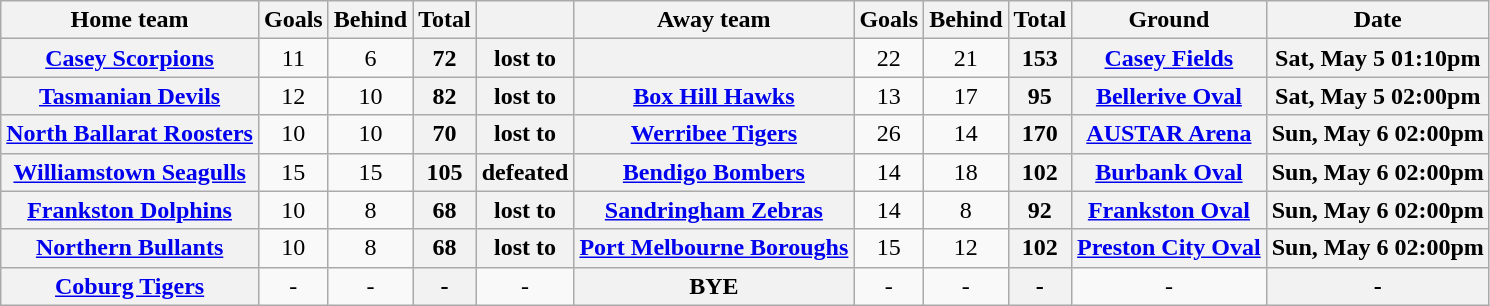<table class="wikitable">
<tr>
<th align=center>Home team</th>
<th align=center>Goals</th>
<th align=center>Behind</th>
<th align=center>Total</th>
<th align=center></th>
<th align=center>Away team</th>
<th align=center>Goals</th>
<th align=center>Behind</th>
<th align=center>Total</th>
<th align=center>Ground</th>
<th align=center>Date</th>
</tr>
<tr>
<th align=center><a href='#'>Casey Scorpions</a></th>
<td align=center>11</td>
<td align=center>6</td>
<th align=center>72</th>
<th align=center>lost to</th>
<th align=center></th>
<td align=center>22</td>
<td align=center>21</td>
<th align=center>153</th>
<th align=center><a href='#'>Casey Fields</a></th>
<th align=center>Sat, May 5 01:10pm</th>
</tr>
<tr>
<th align=center><a href='#'>Tasmanian Devils</a></th>
<td align=center>12</td>
<td align=center>10</td>
<th align=center>82</th>
<th align=center>lost to</th>
<th align=center><a href='#'>Box Hill Hawks</a></th>
<td align=center>13</td>
<td align=center>17</td>
<th align=center>95</th>
<th align=center><a href='#'>Bellerive Oval</a></th>
<th align=center>Sat, May 5 02:00pm</th>
</tr>
<tr>
<th align=center><a href='#'>North Ballarat Roosters</a></th>
<td align=center>10</td>
<td align=center>10</td>
<th align=center>70</th>
<th align=center>lost to</th>
<th align=center><a href='#'>Werribee Tigers</a></th>
<td align=center>26</td>
<td align=center>14</td>
<th align=center>170</th>
<th align=center><a href='#'>AUSTAR Arena</a></th>
<th align=center>Sun, May 6 02:00pm</th>
</tr>
<tr>
<th align=center><a href='#'>Williamstown Seagulls</a></th>
<td align=center>15</td>
<td align=center>15</td>
<th align=center>105</th>
<th align=center>defeated</th>
<th align=center><a href='#'>Bendigo Bombers</a></th>
<td align=center>14</td>
<td align=center>18</td>
<th align=center>102</th>
<th align=center><a href='#'>Burbank Oval</a></th>
<th align=center>Sun, May 6 02:00pm</th>
</tr>
<tr>
<th align=center><a href='#'>Frankston Dolphins</a></th>
<td align=center>10</td>
<td align=center>8</td>
<th align=center>68</th>
<th align=center>lost to</th>
<th align=center><a href='#'>Sandringham Zebras</a></th>
<td align=center>14</td>
<td align=center>8</td>
<th align=center>92</th>
<th align=center><a href='#'>Frankston Oval</a></th>
<th align=center>Sun, May 6 02:00pm</th>
</tr>
<tr>
<th align=center><a href='#'>Northern Bullants</a></th>
<td align=center>10</td>
<td align=center>8</td>
<th align=center>68</th>
<th align=center>lost to</th>
<th align=center><a href='#'>Port Melbourne Boroughs</a></th>
<td align=center>15</td>
<td align=center>12</td>
<th align=center>102</th>
<th align=center><a href='#'>Preston City Oval</a></th>
<th align=center>Sun, May 6 02:00pm</th>
</tr>
<tr>
<th align=center><a href='#'>Coburg Tigers</a></th>
<td align=center>-</td>
<td align=center>-</td>
<th align=center>-</th>
<td align=center>-</td>
<th align=center>BYE</th>
<td align=center>-</td>
<td align=center>-</td>
<th align=center>-</th>
<td align=center>-</td>
<th align=center>-</th>
</tr>
</table>
